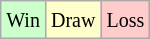<table class="wikitable">
<tr>
<td style="background-color: #CCFFCC;"><small>Win</small></td>
<td style="background-color: #FFFFCC;"><small>Draw</small></td>
<td style="background-color: #FFCCCC;"><small>Loss</small></td>
</tr>
</table>
